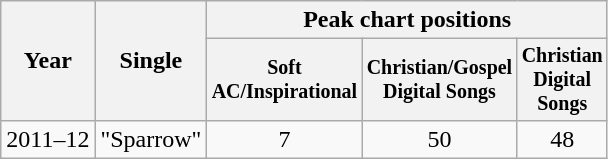<table class="wikitable" style="text-align:center;">
<tr>
<th rowspan=2>Year</th>
<th rowspan=2>Single</th>
<th colspan=6>Peak chart positions</th>
</tr>
<tr style="font-size:smaller;">
<th width=40>Soft AC/Inspirational</th>
<th width=40>Christian/Gospel Digital Songs</th>
<th width=40>Christian Digital Songs</th>
</tr>
<tr>
<td>2011–12</td>
<td align="left">"Sparrow"</td>
<td>7</td>
<td>50</td>
<td>48</td>
</tr>
</table>
